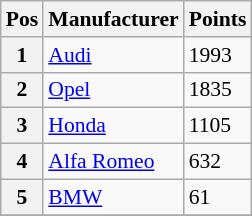<table class="wikitable" style="font-size: 90%">
<tr>
<th>Pos</th>
<th>Manufacturer</th>
<th>Points</th>
</tr>
<tr>
<th>1</th>
<td> <a href='#'>Audi</a></td>
<td>1993</td>
</tr>
<tr>
<th>2</th>
<td> <a href='#'>Opel</a></td>
<td>1835</td>
</tr>
<tr>
<th>3</th>
<td> <a href='#'>Honda</a></td>
<td>1105</td>
</tr>
<tr>
<th>4</th>
<td> <a href='#'>Alfa Romeo</a></td>
<td>632</td>
</tr>
<tr>
<th>5</th>
<td> <a href='#'>BMW</a></td>
<td>61</td>
</tr>
<tr>
</tr>
</table>
